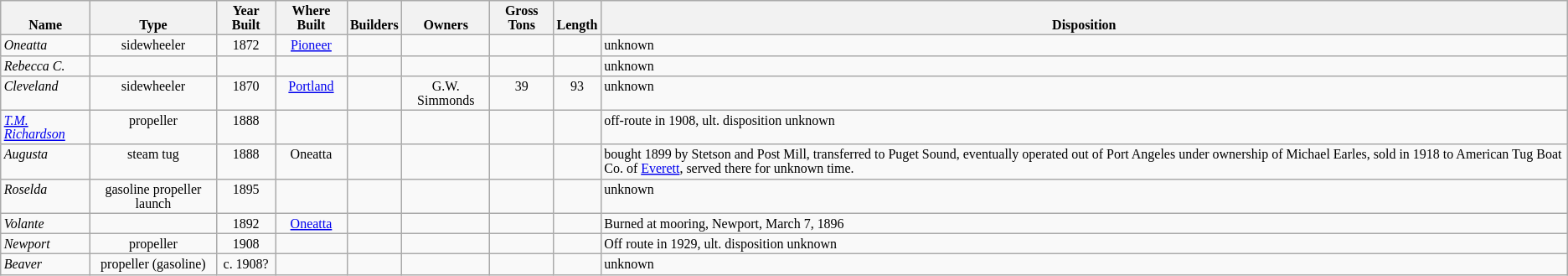<table class="wikitable sortable">
<tr valign=bottom style="font-size:8pt">
<th>Name</th>
<th>Type</th>
<th>Year Built</th>
<th>Where Built</th>
<th>Builders</th>
<th>Owners</th>
<th>Gross Tons</th>
<th>Length</th>
<th>Disposition</th>
</tr>
<tr align=center valign=top style="font-size:8pt">
<td align=left><em>Oneatta</em></td>
<td>sidewheeler</td>
<td>1872</td>
<td><a href='#'>Pioneer</a></td>
<td></td>
<td></td>
<td></td>
<td></td>
<td align=left>unknown</td>
</tr>
<tr align=center valign=top style="font-size:8pt">
<td align=left><em>Rebecca C.</em></td>
<td></td>
<td></td>
<td></td>
<td></td>
<td></td>
<td></td>
<td></td>
<td align=left>unknown</td>
</tr>
<tr align=center valign=top style="font-size:8pt">
<td align=left><em>Cleveland</em></td>
<td>sidewheeler</td>
<td>1870</td>
<td><a href='#'>Portland</a></td>
<td></td>
<td>G.W. Simmonds</td>
<td>39</td>
<td>93</td>
<td align=left>unknown</td>
</tr>
<tr align=center valign=top style="font-size:8pt">
<td align=left><em><a href='#'>T.M. Richardson</a></em></td>
<td>propeller</td>
<td>1888</td>
<td></td>
<td></td>
<td></td>
<td></td>
<td></td>
<td align=left>off-route in 1908, ult. disposition unknown</td>
</tr>
<tr align=center valign=top style="font-size:8pt">
<td align=left><em>Augusta</em></td>
<td>steam tug</td>
<td>1888</td>
<td>Oneatta</td>
<td></td>
<td></td>
<td></td>
<td></td>
<td align=left>bought 1899 by Stetson and Post Mill, transferred to Puget Sound, eventually operated out of Port Angeles under ownership of Michael Earles, sold in 1918 to American Tug Boat Co. of <a href='#'>Everett</a>, served there for unknown time.</td>
</tr>
<tr align=center valign=top style="font-size:8pt">
<td align=left><em>Roselda</em></td>
<td>gasoline propeller launch</td>
<td>1895</td>
<td></td>
<td></td>
<td></td>
<td></td>
<td></td>
<td align=left>unknown</td>
</tr>
<tr align=center valign=top style="font-size:8pt">
<td align=left><em>Volante</em></td>
<td></td>
<td>1892</td>
<td><a href='#'>Oneatta</a></td>
<td></td>
<td></td>
<td></td>
<td></td>
<td align=left>Burned at mooring, Newport, March 7, 1896</td>
</tr>
<tr align=center valign=top style="font-size:8pt">
<td align=left><em>Newport</em></td>
<td>propeller</td>
<td>1908</td>
<td></td>
<td></td>
<td></td>
<td></td>
<td></td>
<td align=left>Off route in 1929, ult. disposition unknown</td>
</tr>
<tr align=center valign=top style="font-size:8pt">
<td align=left><em>Beaver</em></td>
<td>propeller (gasoline)</td>
<td>c. 1908?</td>
<td></td>
<td></td>
<td></td>
<td></td>
<td></td>
<td align=left>unknown</td>
</tr>
</table>
